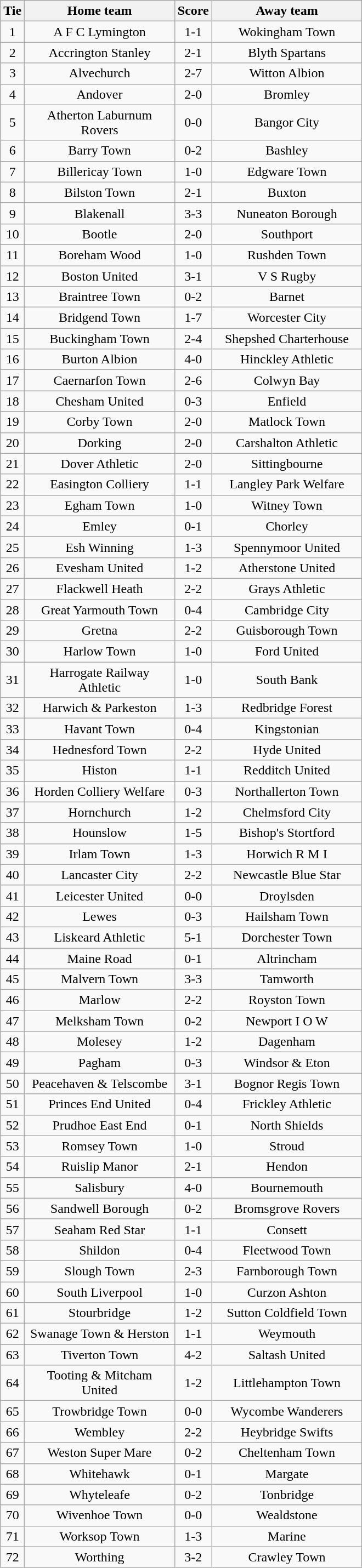<table class="wikitable" style="text-align:center;">
<tr>
<th width=20>Tie</th>
<th width=175>Home team</th>
<th width=20>Score</th>
<th width=175>Away team</th>
</tr>
<tr>
<td>1</td>
<td>A F C Lymington</td>
<td>1-1</td>
<td>Wokingham Town</td>
</tr>
<tr>
<td>2</td>
<td>Accrington Stanley</td>
<td>2-1</td>
<td>Blyth Spartans</td>
</tr>
<tr>
<td>3</td>
<td>Alvechurch</td>
<td>2-7</td>
<td>Witton Albion</td>
</tr>
<tr>
<td>4</td>
<td>Andover</td>
<td>2-0</td>
<td>Bromley</td>
</tr>
<tr>
<td>5</td>
<td>Atherton Laburnum Rovers</td>
<td>0-0</td>
<td>Bangor City</td>
</tr>
<tr>
<td>6</td>
<td>Barry Town</td>
<td>0-2</td>
<td>Bashley</td>
</tr>
<tr>
<td>7</td>
<td>Billericay Town</td>
<td>1-0</td>
<td>Edgware Town</td>
</tr>
<tr>
<td>8</td>
<td>Bilston Town</td>
<td>2-1</td>
<td>Buxton</td>
</tr>
<tr>
<td>9</td>
<td>Blakenall</td>
<td>3-3</td>
<td>Nuneaton Borough</td>
</tr>
<tr>
<td>10</td>
<td>Bootle</td>
<td>2-0</td>
<td>Southport</td>
</tr>
<tr>
<td>11</td>
<td>Boreham Wood</td>
<td>1-0</td>
<td>Rushden Town</td>
</tr>
<tr>
<td>12</td>
<td>Boston United</td>
<td>3-1</td>
<td>V S Rugby</td>
</tr>
<tr>
<td>13</td>
<td>Braintree Town</td>
<td>0-2</td>
<td>Barnet</td>
</tr>
<tr>
<td>14</td>
<td>Bridgend Town</td>
<td>1-7</td>
<td>Worcester City</td>
</tr>
<tr>
<td>15</td>
<td>Buckingham Town</td>
<td>2-4</td>
<td>Shepshed Charterhouse</td>
</tr>
<tr>
<td>16</td>
<td>Burton Albion</td>
<td>4-0</td>
<td>Hinckley Athletic</td>
</tr>
<tr>
<td>17</td>
<td>Caernarfon Town</td>
<td>2-6</td>
<td>Colwyn Bay</td>
</tr>
<tr>
<td>18</td>
<td>Chesham United</td>
<td>0-3</td>
<td>Enfield</td>
</tr>
<tr>
<td>19</td>
<td>Corby Town</td>
<td>2-0</td>
<td>Matlock Town</td>
</tr>
<tr>
<td>20</td>
<td>Dorking</td>
<td>2-0</td>
<td>Carshalton Athletic</td>
</tr>
<tr>
<td>21</td>
<td>Dover Athletic</td>
<td>2-0</td>
<td>Sittingbourne</td>
</tr>
<tr>
<td>22</td>
<td>Easington Colliery</td>
<td>1-1</td>
<td>Langley Park Welfare</td>
</tr>
<tr>
<td>23</td>
<td>Egham Town</td>
<td>1-0</td>
<td>Witney Town</td>
</tr>
<tr>
<td>24</td>
<td>Emley</td>
<td>0-1</td>
<td>Chorley</td>
</tr>
<tr>
<td>25</td>
<td>Esh Winning</td>
<td>1-3</td>
<td>Spennymoor United</td>
</tr>
<tr>
<td>26</td>
<td>Evesham United</td>
<td>1-2</td>
<td>Atherstone United</td>
</tr>
<tr>
<td>27</td>
<td>Flackwell Heath</td>
<td>2-2</td>
<td>Grays Athletic</td>
</tr>
<tr>
<td>28</td>
<td>Great Yarmouth Town</td>
<td>0-4</td>
<td>Cambridge City</td>
</tr>
<tr>
<td>29</td>
<td>Gretna</td>
<td>2-2</td>
<td>Guisborough Town</td>
</tr>
<tr>
<td>30</td>
<td>Harlow Town</td>
<td>1-0</td>
<td>Ford United</td>
</tr>
<tr>
<td>31</td>
<td>Harrogate Railway Athletic</td>
<td>1-0</td>
<td>South Bank</td>
</tr>
<tr>
<td>32</td>
<td>Harwich & Parkeston</td>
<td>1-3</td>
<td>Redbridge Forest</td>
</tr>
<tr>
<td>33</td>
<td>Havant Town</td>
<td>0-4</td>
<td>Kingstonian</td>
</tr>
<tr>
<td>34</td>
<td>Hednesford Town</td>
<td>2-2</td>
<td>Hyde United</td>
</tr>
<tr>
<td>35</td>
<td>Histon</td>
<td>1-1</td>
<td>Redditch United</td>
</tr>
<tr>
<td>36</td>
<td>Horden Colliery Welfare</td>
<td>0-3</td>
<td>Northallerton Town</td>
</tr>
<tr>
<td>37</td>
<td>Hornchurch</td>
<td>1-2</td>
<td>Chelmsford City</td>
</tr>
<tr>
<td>38</td>
<td>Hounslow</td>
<td>1-5</td>
<td>Bishop's Stortford</td>
</tr>
<tr>
<td>39</td>
<td>Irlam Town</td>
<td>1-3</td>
<td>Horwich R M I</td>
</tr>
<tr>
<td>40</td>
<td>Lancaster City</td>
<td>2-2</td>
<td>Newcastle Blue Star</td>
</tr>
<tr>
<td>41</td>
<td>Leicester United</td>
<td>0-0</td>
<td>Droylsden</td>
</tr>
<tr>
<td>42</td>
<td>Lewes</td>
<td>0-3</td>
<td>Hailsham Town</td>
</tr>
<tr>
<td>43</td>
<td>Liskeard Athletic</td>
<td>5-1</td>
<td>Dorchester Town</td>
</tr>
<tr>
<td>44</td>
<td>Maine Road</td>
<td>0-1</td>
<td>Altrincham</td>
</tr>
<tr>
<td>45</td>
<td>Malvern Town</td>
<td>3-3</td>
<td>Tamworth</td>
</tr>
<tr>
<td>46</td>
<td>Marlow</td>
<td>2-2</td>
<td>Royston Town</td>
</tr>
<tr>
<td>47</td>
<td>Melksham Town</td>
<td>0-2</td>
<td>Newport I O W</td>
</tr>
<tr>
<td>48</td>
<td>Molesey</td>
<td>1-2</td>
<td>Dagenham</td>
</tr>
<tr>
<td>49</td>
<td>Pagham</td>
<td>0-3</td>
<td>Windsor & Eton</td>
</tr>
<tr>
<td>50</td>
<td>Peacehaven & Telscombe</td>
<td>3-1</td>
<td>Bognor Regis Town</td>
</tr>
<tr>
<td>51</td>
<td>Princes End United</td>
<td>0-4</td>
<td>Frickley Athletic</td>
</tr>
<tr>
<td>52</td>
<td>Prudhoe East End</td>
<td>0-1</td>
<td>North Shields</td>
</tr>
<tr>
<td>53</td>
<td>Romsey Town</td>
<td>1-0</td>
<td>Stroud</td>
</tr>
<tr>
<td>54</td>
<td>Ruislip Manor</td>
<td>2-1</td>
<td>Hendon</td>
</tr>
<tr>
<td>55</td>
<td>Salisbury</td>
<td>4-0</td>
<td>Bournemouth</td>
</tr>
<tr>
<td>56</td>
<td>Sandwell Borough</td>
<td>0-2</td>
<td>Bromsgrove Rovers</td>
</tr>
<tr>
<td>57</td>
<td>Seaham Red Star</td>
<td>1-1</td>
<td>Consett</td>
</tr>
<tr>
<td>58</td>
<td>Shildon</td>
<td>0-4</td>
<td>Fleetwood Town</td>
</tr>
<tr>
<td>59</td>
<td>Slough Town</td>
<td>2-3</td>
<td>Farnborough Town</td>
</tr>
<tr>
<td>60</td>
<td>South Liverpool</td>
<td>1-0</td>
<td>Curzon Ashton</td>
</tr>
<tr>
<td>61</td>
<td>Stourbridge</td>
<td>1-2</td>
<td>Sutton Coldfield Town</td>
</tr>
<tr>
<td>62</td>
<td>Swanage Town & Herston</td>
<td>1-1</td>
<td>Weymouth</td>
</tr>
<tr>
<td>63</td>
<td>Tiverton Town</td>
<td>4-2</td>
<td>Saltash United</td>
</tr>
<tr>
<td>64</td>
<td>Tooting & Mitcham United</td>
<td>1-2</td>
<td>Littlehampton Town</td>
</tr>
<tr>
<td>65</td>
<td>Trowbridge Town</td>
<td>0-0</td>
<td>Wycombe Wanderers</td>
</tr>
<tr>
<td>66</td>
<td>Wembley</td>
<td>2-2</td>
<td>Heybridge Swifts</td>
</tr>
<tr>
<td>67</td>
<td>Weston Super Mare</td>
<td>0-2</td>
<td>Cheltenham Town</td>
</tr>
<tr>
<td>68</td>
<td>Whitehawk</td>
<td>0-1</td>
<td>Margate</td>
</tr>
<tr>
<td>69</td>
<td>Whyteleafe</td>
<td>0-2</td>
<td>Tonbridge</td>
</tr>
<tr>
<td>70</td>
<td>Wivenhoe Town</td>
<td>0-0</td>
<td>Wealdstone</td>
</tr>
<tr>
<td>71</td>
<td>Worksop Town</td>
<td>1-3</td>
<td>Marine</td>
</tr>
<tr>
<td>72</td>
<td>Worthing</td>
<td>3-2</td>
<td>Crawley Town</td>
</tr>
</table>
